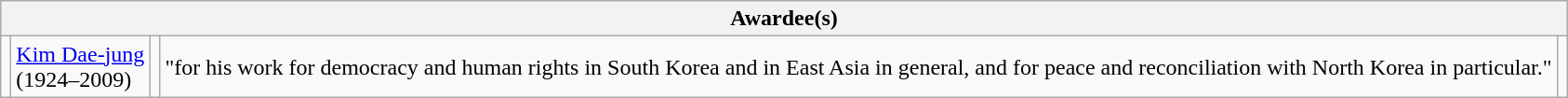<table class="wikitable">
<tr>
<th colspan="5">Awardee(s)</th>
</tr>
<tr>
<td></td>
<td><a href='#'>Kim Dae-jung</a><br>(1924–2009)</td>
<td></td>
<td>"for his work for democracy and human rights in South Korea and in East Asia in general, and for peace and reconciliation with North Korea in particular."</td>
<td></td>
</tr>
</table>
